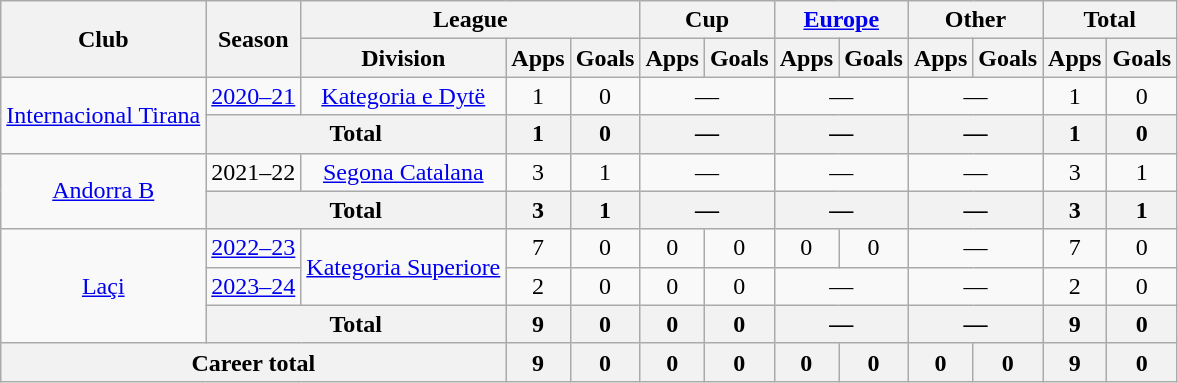<table class="wikitable" style="text-align:center">
<tr>
<th rowspan="2">Club</th>
<th rowspan="2">Season</th>
<th colspan="3">League</th>
<th colspan="2">Cup</th>
<th colspan="2"><a href='#'>Europe</a></th>
<th colspan="2">Other</th>
<th colspan="2">Total</th>
</tr>
<tr>
<th>Division</th>
<th>Apps</th>
<th>Goals</th>
<th>Apps</th>
<th>Goals</th>
<th>Apps</th>
<th>Goals</th>
<th>Apps</th>
<th>Goals</th>
<th>Apps</th>
<th>Goals</th>
</tr>
<tr>
<td rowspan="2" valign="center"><a href='#'>Internacional Tirana</a></td>
<td><a href='#'>2020–21</a></td>
<td rowspan="1" valign="center"><a href='#'>Kategoria e Dytë</a></td>
<td>1</td>
<td>0</td>
<td colspan="2">—</td>
<td colspan="2">—</td>
<td colspan="2">—</td>
<td>1</td>
<td>0</td>
</tr>
<tr>
<th colspan="2">Total</th>
<th>1</th>
<th>0</th>
<th colspan="2">—</th>
<th colspan="2">—</th>
<th colspan="2">—</th>
<th>1</th>
<th>0</th>
</tr>
<tr>
<td rowspan="2" valign="center"><a href='#'>Andorra B</a></td>
<td>2021–22</td>
<td rowspan="1" valign="center"><a href='#'>Segona Catalana</a></td>
<td>3</td>
<td>1</td>
<td colspan="2">—</td>
<td colspan="2">—</td>
<td colspan="2">—</td>
<td>3</td>
<td>1</td>
</tr>
<tr>
<th colspan="2">Total</th>
<th>3</th>
<th>1</th>
<th colspan="2">—</th>
<th colspan="2">—</th>
<th colspan="2">—</th>
<th>3</th>
<th>1</th>
</tr>
<tr>
<td rowspan="3" valign="center"><a href='#'>Laçi</a></td>
<td><a href='#'>2022–23</a></td>
<td rowspan="2" valign="center"><a href='#'>Kategoria Superiore</a></td>
<td>7</td>
<td>0</td>
<td>0</td>
<td>0</td>
<td>0</td>
<td>0</td>
<td colspan="2">—</td>
<td>7</td>
<td>0</td>
</tr>
<tr>
<td><a href='#'>2023–24</a></td>
<td>2</td>
<td>0</td>
<td>0</td>
<td>0</td>
<td colspan="2">—</td>
<td colspan="2">—</td>
<td>2</td>
<td>0</td>
</tr>
<tr>
<th colspan="2">Total</th>
<th>9</th>
<th>0</th>
<th>0</th>
<th>0</th>
<th colspan="2">—</th>
<th colspan="2">—</th>
<th>9</th>
<th>0</th>
</tr>
<tr>
<th colspan="3">Career total</th>
<th>9</th>
<th>0</th>
<th>0</th>
<th>0</th>
<th>0</th>
<th>0</th>
<th>0</th>
<th>0</th>
<th>9</th>
<th>0</th>
</tr>
</table>
